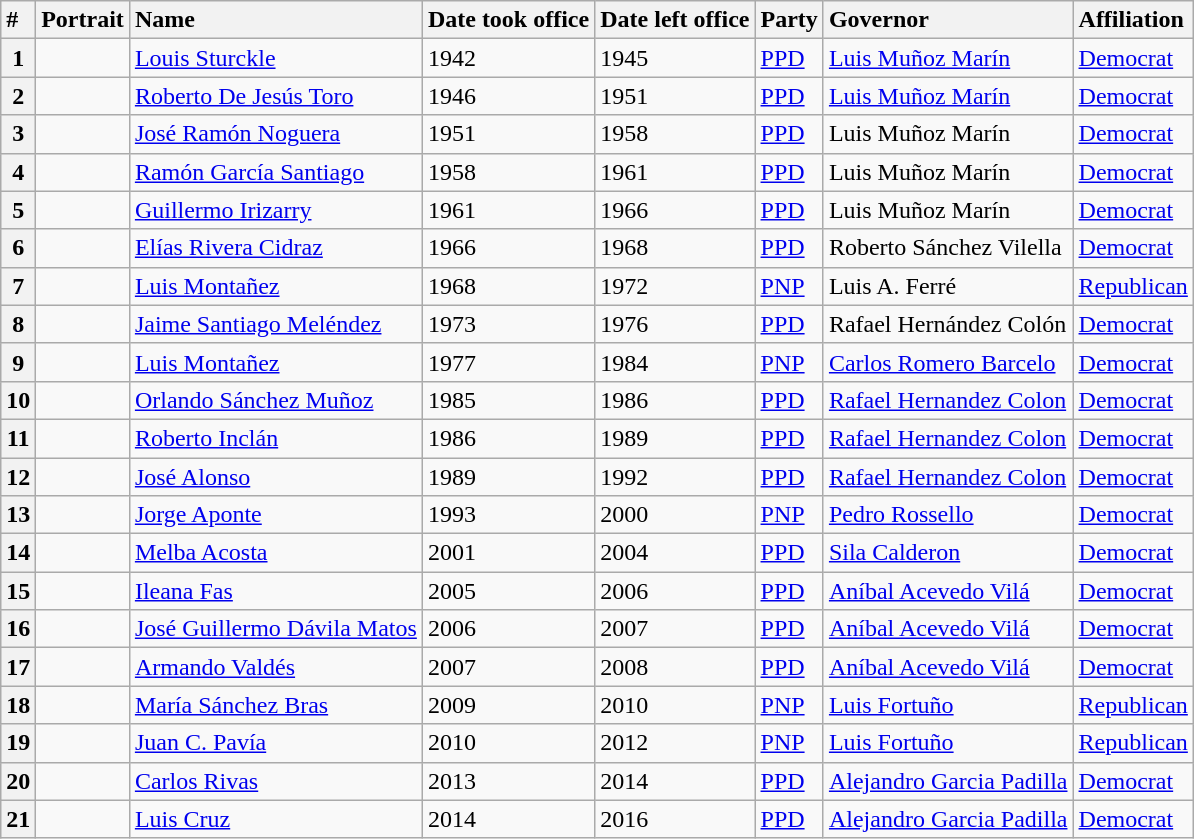<table class="wikitable sortable" style="margin: 0 auto">
<tr>
<th style="text-align: left">#</th>
<th style="text-align: left">Portrait</th>
<th style="text-align: left">Name</th>
<th style="text-align: left">Date took office</th>
<th style="text-align: left">Date left office</th>
<th style="text-align: left">Party</th>
<th style="text-align: left">Governor</th>
<th style="text-align: left">Affiliation</th>
</tr>
<tr>
<th>1</th>
<td></td>
<td><a href='#'>Louis Sturckle</a></td>
<td>1942</td>
<td>1945</td>
<td><a href='#'>PPD</a></td>
<td><a href='#'>Luis Muñoz Marín</a></td>
<td><a href='#'>Democrat</a></td>
</tr>
<tr>
<th>2</th>
<td></td>
<td><a href='#'>Roberto De Jesús Toro</a></td>
<td>1946</td>
<td>1951</td>
<td><a href='#'>PPD</a></td>
<td><a href='#'>Luis Muñoz Marín</a></td>
<td><a href='#'>Democrat</a></td>
</tr>
<tr>
<th>3</th>
<td></td>
<td><a href='#'>José Ramón Noguera</a></td>
<td>1951</td>
<td>1958</td>
<td><a href='#'>PPD</a></td>
<td>Luis Muñoz Marín</td>
<td><a href='#'>Democrat</a></td>
</tr>
<tr>
<th>4</th>
<td></td>
<td><a href='#'>Ramón García Santiago</a></td>
<td>1958</td>
<td>1961</td>
<td><a href='#'>PPD</a></td>
<td>Luis Muñoz Marín</td>
<td><a href='#'>Democrat</a></td>
</tr>
<tr>
<th>5</th>
<td></td>
<td><a href='#'>Guillermo Irizarry</a></td>
<td>1961</td>
<td>1966</td>
<td><a href='#'>PPD</a></td>
<td>Luis Muñoz Marín</td>
<td><a href='#'>Democrat</a></td>
</tr>
<tr>
<th>6</th>
<td></td>
<td><a href='#'>Elías Rivera Cidraz</a></td>
<td>1966</td>
<td>1968</td>
<td><a href='#'>PPD</a></td>
<td>Roberto Sánchez Vilella</td>
<td><a href='#'>Democrat</a></td>
</tr>
<tr>
<th>7</th>
<td></td>
<td><a href='#'>Luis Montañez</a></td>
<td>1968</td>
<td>1972</td>
<td><a href='#'>PNP</a></td>
<td>Luis A. Ferré</td>
<td><a href='#'>Republican</a></td>
</tr>
<tr>
<th>8</th>
<td></td>
<td><a href='#'>Jaime Santiago Meléndez</a></td>
<td>1973</td>
<td>1976</td>
<td><a href='#'>PPD</a></td>
<td>Rafael Hernández Colón</td>
<td><a href='#'>Democrat</a></td>
</tr>
<tr>
<th>9</th>
<td></td>
<td><a href='#'>Luis Montañez</a></td>
<td>1977</td>
<td>1984</td>
<td><a href='#'>PNP</a></td>
<td><a href='#'>Carlos Romero Barcelo</a></td>
<td><a href='#'>Democrat</a></td>
</tr>
<tr>
<th>10</th>
<td></td>
<td><a href='#'>Orlando Sánchez Muñoz</a></td>
<td>1985</td>
<td>1986</td>
<td><a href='#'>PPD</a></td>
<td><a href='#'>Rafael Hernandez Colon</a></td>
<td><a href='#'>Democrat</a></td>
</tr>
<tr>
<th>11</th>
<td></td>
<td><a href='#'>Roberto Inclán</a></td>
<td>1986</td>
<td>1989</td>
<td><a href='#'>PPD</a></td>
<td><a href='#'>Rafael Hernandez Colon</a></td>
<td><a href='#'>Democrat</a></td>
</tr>
<tr>
<th>12</th>
<td></td>
<td><a href='#'>José Alonso</a></td>
<td>1989</td>
<td>1992</td>
<td><a href='#'>PPD</a></td>
<td><a href='#'>Rafael Hernandez Colon</a></td>
<td><a href='#'>Democrat</a></td>
</tr>
<tr>
<th>13</th>
<td></td>
<td><a href='#'>Jorge Aponte</a></td>
<td>1993</td>
<td>2000</td>
<td><a href='#'>PNP</a></td>
<td><a href='#'>Pedro Rossello</a></td>
<td><a href='#'>Democrat</a></td>
</tr>
<tr>
<th>14</th>
<td></td>
<td><a href='#'>Melba Acosta</a></td>
<td>2001</td>
<td>2004</td>
<td><a href='#'>PPD</a></td>
<td><a href='#'>Sila Calderon</a></td>
<td><a href='#'>Democrat</a></td>
</tr>
<tr>
<th>15</th>
<td></td>
<td><a href='#'>Ileana Fas</a></td>
<td>2005</td>
<td>2006</td>
<td><a href='#'>PPD</a></td>
<td><a href='#'>Aníbal Acevedo Vilá</a></td>
<td><a href='#'>Democrat</a></td>
</tr>
<tr>
<th>16</th>
<td></td>
<td><a href='#'>José Guillermo Dávila Matos</a></td>
<td>2006</td>
<td>2007</td>
<td><a href='#'>PPD</a></td>
<td><a href='#'>Aníbal Acevedo Vilá</a></td>
<td><a href='#'>Democrat</a></td>
</tr>
<tr>
<th>17</th>
<td></td>
<td><a href='#'>Armando Valdés</a></td>
<td>2007</td>
<td>2008</td>
<td><a href='#'>PPD</a></td>
<td><a href='#'>Aníbal Acevedo Vilá</a></td>
<td><a href='#'>Democrat</a></td>
</tr>
<tr>
<th>18</th>
<td></td>
<td><a href='#'>María Sánchez Bras</a></td>
<td>2009</td>
<td>2010</td>
<td><a href='#'>PNP</a></td>
<td><a href='#'>Luis Fortuño</a></td>
<td><a href='#'>Republican</a></td>
</tr>
<tr>
<th>19</th>
<td></td>
<td><a href='#'>Juan C. Pavía</a></td>
<td>2010</td>
<td>2012</td>
<td><a href='#'>PNP</a></td>
<td><a href='#'>Luis Fortuño</a></td>
<td><a href='#'>Republican</a></td>
</tr>
<tr>
<th>20</th>
<td></td>
<td><a href='#'>Carlos Rivas</a></td>
<td>2013</td>
<td>2014</td>
<td><a href='#'>PPD</a></td>
<td><a href='#'>Alejandro Garcia Padilla</a></td>
<td><a href='#'>Democrat</a></td>
</tr>
<tr>
<th>21</th>
<td></td>
<td><a href='#'>Luis Cruz</a></td>
<td>2014</td>
<td>2016</td>
<td><a href='#'>PPD</a></td>
<td><a href='#'>Alejandro Garcia Padilla</a></td>
<td><a href='#'>Democrat</a></td>
</tr>
</table>
